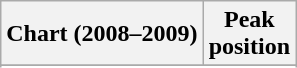<table class="wikitable sortable plainrowheaders" style="text-align:center">
<tr>
<th scope="col">Chart (2008–2009)</th>
<th scope="col">Peak<br>position</th>
</tr>
<tr>
</tr>
<tr>
</tr>
<tr>
</tr>
<tr>
</tr>
</table>
